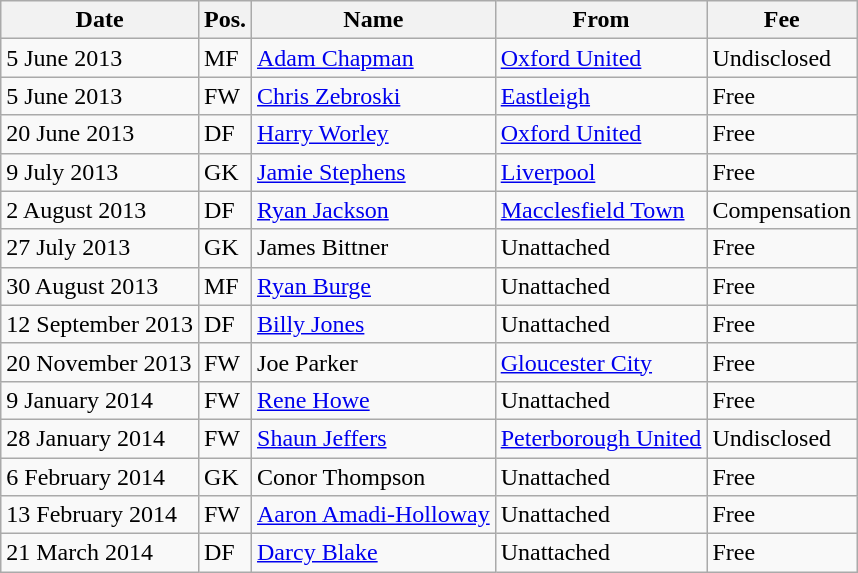<table class="wikitable">
<tr>
<th>Date</th>
<th>Pos.</th>
<th>Name</th>
<th>From</th>
<th>Fee</th>
</tr>
<tr>
<td>5 June 2013</td>
<td>MF</td>
<td> <a href='#'>Adam Chapman</a></td>
<td><a href='#'>Oxford United</a></td>
<td>Undisclosed</td>
</tr>
<tr>
<td>5 June 2013</td>
<td>FW</td>
<td> <a href='#'>Chris Zebroski</a></td>
<td><a href='#'>Eastleigh</a></td>
<td>Free</td>
</tr>
<tr>
<td>20 June 2013</td>
<td>DF</td>
<td> <a href='#'>Harry Worley</a></td>
<td><a href='#'>Oxford United</a></td>
<td>Free</td>
</tr>
<tr>
<td>9 July 2013</td>
<td>GK</td>
<td> <a href='#'>Jamie Stephens</a></td>
<td><a href='#'>Liverpool</a></td>
<td>Free</td>
</tr>
<tr>
<td>2 August 2013</td>
<td>DF</td>
<td> <a href='#'>Ryan Jackson</a></td>
<td><a href='#'>Macclesfield Town</a></td>
<td>Compensation</td>
</tr>
<tr>
<td>27 July 2013</td>
<td>GK</td>
<td> James Bittner</td>
<td>Unattached</td>
<td>Free</td>
</tr>
<tr>
<td>30 August 2013</td>
<td>MF</td>
<td> <a href='#'>Ryan Burge</a></td>
<td>Unattached</td>
<td>Free</td>
</tr>
<tr>
<td>12 September 2013</td>
<td>DF</td>
<td> <a href='#'>Billy Jones</a></td>
<td>Unattached</td>
<td>Free</td>
</tr>
<tr>
<td>20 November 2013</td>
<td>FW</td>
<td> Joe Parker</td>
<td><a href='#'>Gloucester City</a></td>
<td>Free</td>
</tr>
<tr>
<td>9 January 2014</td>
<td>FW</td>
<td> <a href='#'>Rene Howe</a></td>
<td>Unattached</td>
<td>Free</td>
</tr>
<tr>
<td>28 January 2014</td>
<td>FW</td>
<td> <a href='#'>Shaun Jeffers</a></td>
<td><a href='#'>Peterborough United</a></td>
<td>Undisclosed</td>
</tr>
<tr>
<td>6 February 2014</td>
<td>GK</td>
<td> Conor Thompson</td>
<td>Unattached</td>
<td>Free</td>
</tr>
<tr>
<td>13 February 2014</td>
<td>FW</td>
<td> <a href='#'>Aaron Amadi-Holloway</a></td>
<td>Unattached</td>
<td>Free</td>
</tr>
<tr>
<td>21 March 2014</td>
<td>DF</td>
<td> <a href='#'>Darcy Blake</a></td>
<td>Unattached</td>
<td>Free</td>
</tr>
</table>
